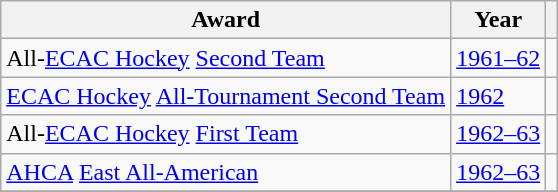<table class="wikitable">
<tr>
<th>Award</th>
<th>Year</th>
<th></th>
</tr>
<tr>
<td>All-<a href='#'>ECAC Hockey</a> <a href='#'>Second Team</a></td>
<td><a href='#'>1961–62</a></td>
<td></td>
</tr>
<tr>
<td><a href='#'>ECAC Hockey</a> <a href='#'>All-Tournament Second Team</a></td>
<td><a href='#'>1962</a></td>
<td></td>
</tr>
<tr>
<td>All-<a href='#'>ECAC Hockey</a> <a href='#'>First Team</a></td>
<td><a href='#'>1962–63</a></td>
<td></td>
</tr>
<tr>
<td><a href='#'>AHCA</a> <a href='#'>East All-American</a></td>
<td><a href='#'>1962–63</a></td>
<td></td>
</tr>
<tr>
</tr>
</table>
